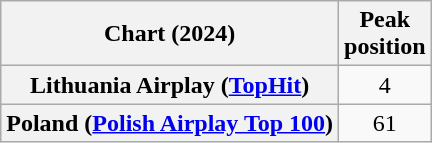<table class="wikitable plainrowheaders" style="text-align:center">
<tr>
<th scope="col">Chart (2024)</th>
<th scope="col">Peak<br>position</th>
</tr>
<tr>
<th scope="row">Lithuania Airplay (<a href='#'>TopHit</a>)</th>
<td>4</td>
</tr>
<tr>
<th scope="row">Poland (<a href='#'>Polish Airplay Top 100</a>)</th>
<td>61</td>
</tr>
</table>
